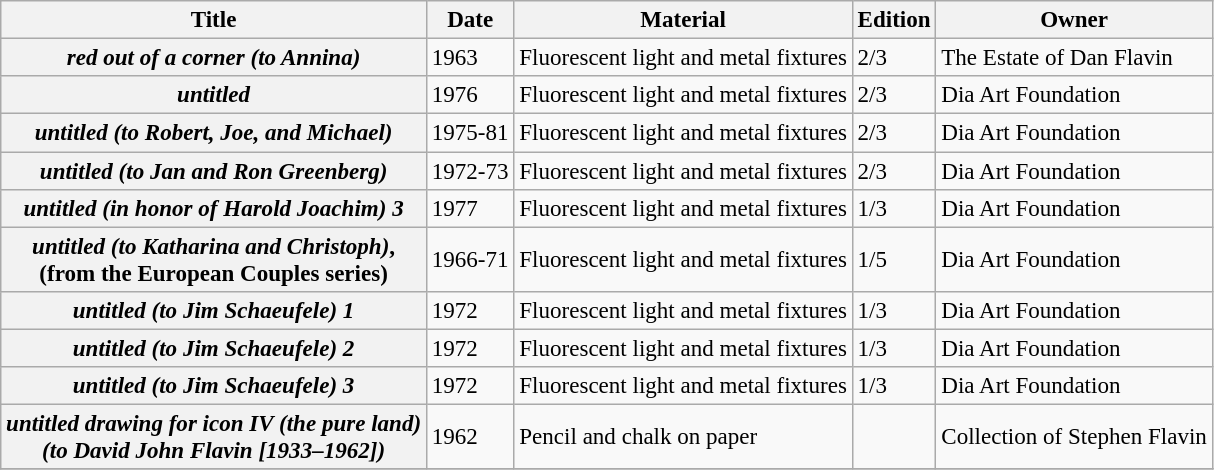<table class="wikitable sortable" style="font-size:96%;">
<tr>
<th scope="col">Title</th>
<th scope="col">Date</th>
<th scope="col">Material</th>
<th scope="col">Edition</th>
<th scope="col">Owner</th>
</tr>
<tr>
<th scope="row"><em>red out of a corner (to Annina)</em></th>
<td>1963</td>
<td>Fluorescent light and metal fixtures</td>
<td>2/3</td>
<td>The Estate of Dan Flavin</td>
</tr>
<tr>
<th scope="row"><em>untitled</em></th>
<td>1976</td>
<td>Fluorescent light and metal fixtures</td>
<td>2/3</td>
<td>Dia Art Foundation</td>
</tr>
<tr>
<th scope="row"><em>untitled (to Robert, Joe, and Michael)</em></th>
<td>1975-81</td>
<td>Fluorescent light and metal fixtures</td>
<td>2/3</td>
<td>Dia Art Foundation</td>
</tr>
<tr>
<th scope="row"><em>untitled (to Jan and Ron Greenberg)</em></th>
<td>1972-73</td>
<td>Fluorescent light and metal fixtures</td>
<td>2/3</td>
<td>Dia Art Foundation</td>
</tr>
<tr>
<th scope="row"><em>untitled (in honor of Harold Joachim) 3</em></th>
<td>1977</td>
<td>Fluorescent light and metal fixtures</td>
<td>1/3</td>
<td>Dia Art Foundation</td>
</tr>
<tr>
<th scope="row"><em>untitled (to Katharina and Christoph)</em>,<br>(from the European Couples series)</th>
<td>1966-71</td>
<td>Fluorescent light and metal fixtures</td>
<td>1/5</td>
<td>Dia Art Foundation</td>
</tr>
<tr>
<th scope="row"><em>untitled (to Jim Schaeufele) 1</em></th>
<td>1972</td>
<td>Fluorescent light and metal fixtures</td>
<td>1/3</td>
<td>Dia Art Foundation</td>
</tr>
<tr>
<th scope="row"><em>untitled (to Jim Schaeufele) 2</em></th>
<td>1972</td>
<td>Fluorescent light and metal fixtures</td>
<td>1/3</td>
<td>Dia Art Foundation</td>
</tr>
<tr>
<th scope="row"><em>untitled (to Jim Schaeufele) 3</em></th>
<td>1972</td>
<td>Fluorescent light and metal fixtures</td>
<td>1/3</td>
<td>Dia Art Foundation</td>
</tr>
<tr>
<th scope="row"><em>untitled drawing for icon IV  (the pure land)<br>(to David John Flavin [1933–1962])</em></th>
<td>1962</td>
<td>Pencil and chalk on paper</td>
<td></td>
<td>Collection of Stephen Flavin</td>
</tr>
<tr>
</tr>
</table>
